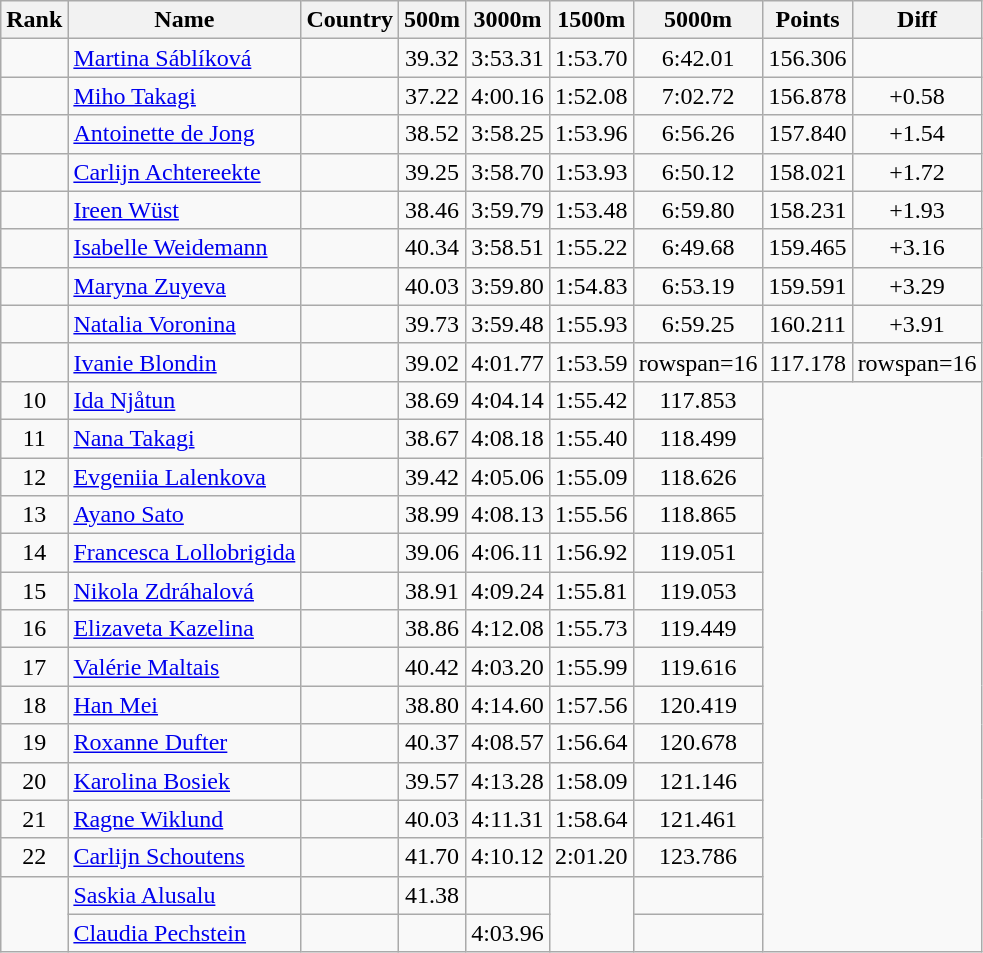<table class="wikitable sortable" style="text-align:center">
<tr>
<th>Rank</th>
<th>Name</th>
<th>Country</th>
<th>500m</th>
<th>3000m</th>
<th>1500m</th>
<th>5000m</th>
<th>Points</th>
<th>Diff</th>
</tr>
<tr>
<td></td>
<td align=left><a href='#'>Martina Sáblíková</a></td>
<td align=left></td>
<td>39.32</td>
<td>3:53.31</td>
<td>1:53.70</td>
<td>6:42.01</td>
<td>156.306</td>
<td></td>
</tr>
<tr>
<td></td>
<td align=left><a href='#'>Miho Takagi</a></td>
<td align=left></td>
<td>37.22</td>
<td>4:00.16</td>
<td>1:52.08</td>
<td>7:02.72</td>
<td>156.878</td>
<td>+0.58</td>
</tr>
<tr>
<td></td>
<td align=left><a href='#'>Antoinette de Jong</a></td>
<td align=left></td>
<td>38.52</td>
<td>3:58.25</td>
<td>1:53.96</td>
<td>6:56.26</td>
<td>157.840</td>
<td>+1.54</td>
</tr>
<tr>
<td></td>
<td align=left><a href='#'>Carlijn Achtereekte</a></td>
<td align=left></td>
<td>39.25</td>
<td>3:58.70</td>
<td>1:53.93</td>
<td>6:50.12</td>
<td>158.021</td>
<td>+1.72</td>
</tr>
<tr>
<td></td>
<td align=left><a href='#'>Ireen Wüst</a></td>
<td align=left></td>
<td>38.46</td>
<td>3:59.79</td>
<td>1:53.48</td>
<td>6:59.80</td>
<td>158.231</td>
<td>+1.93</td>
</tr>
<tr>
<td></td>
<td align=left><a href='#'>Isabelle Weidemann</a></td>
<td align=left></td>
<td>40.34</td>
<td>3:58.51</td>
<td>1:55.22</td>
<td>6:49.68</td>
<td>159.465</td>
<td>+3.16</td>
</tr>
<tr>
<td></td>
<td align=left><a href='#'>Maryna Zuyeva</a></td>
<td align=left></td>
<td>40.03</td>
<td>3:59.80</td>
<td>1:54.83</td>
<td>6:53.19</td>
<td>159.591</td>
<td>+3.29</td>
</tr>
<tr>
<td></td>
<td align=left><a href='#'>Natalia Voronina</a></td>
<td align=left></td>
<td>39.73</td>
<td>3:59.48</td>
<td>1:55.93</td>
<td>6:59.25</td>
<td>160.211</td>
<td>+3.91</td>
</tr>
<tr>
<td></td>
<td align=left><a href='#'>Ivanie Blondin</a></td>
<td align=left></td>
<td>39.02</td>
<td>4:01.77</td>
<td>1:53.59</td>
<td>rowspan=16 </td>
<td>117.178</td>
<td>rowspan=16 </td>
</tr>
<tr>
<td>10</td>
<td align=left><a href='#'>Ida Njåtun</a></td>
<td align=left></td>
<td>38.69</td>
<td>4:04.14</td>
<td>1:55.42</td>
<td>117.853</td>
</tr>
<tr>
<td>11</td>
<td align=left><a href='#'>Nana Takagi</a></td>
<td align=left></td>
<td>38.67</td>
<td>4:08.18</td>
<td>1:55.40</td>
<td>118.499</td>
</tr>
<tr>
<td>12</td>
<td align=left><a href='#'>Evgeniia Lalenkova</a></td>
<td align=left></td>
<td>39.42</td>
<td>4:05.06</td>
<td>1:55.09</td>
<td>118.626</td>
</tr>
<tr>
<td>13</td>
<td align=left><a href='#'>Ayano Sato</a></td>
<td align=left></td>
<td>38.99</td>
<td>4:08.13</td>
<td>1:55.56</td>
<td>118.865</td>
</tr>
<tr>
<td>14</td>
<td align=left><a href='#'>Francesca Lollobrigida</a></td>
<td align=left></td>
<td>39.06</td>
<td>4:06.11</td>
<td>1:56.92</td>
<td>119.051</td>
</tr>
<tr>
<td>15</td>
<td align=left><a href='#'>Nikola Zdráhalová</a></td>
<td align=left></td>
<td>38.91</td>
<td>4:09.24</td>
<td>1:55.81</td>
<td>119.053</td>
</tr>
<tr>
<td>16</td>
<td align=left><a href='#'>Elizaveta Kazelina</a></td>
<td align=left></td>
<td>38.86</td>
<td>4:12.08</td>
<td>1:55.73</td>
<td>119.449</td>
</tr>
<tr>
<td>17</td>
<td align=left><a href='#'>Valérie Maltais</a></td>
<td align=left></td>
<td>40.42</td>
<td>4:03.20</td>
<td>1:55.99</td>
<td>119.616</td>
</tr>
<tr>
<td>18</td>
<td align=left><a href='#'>Han Mei</a></td>
<td align=left></td>
<td>38.80</td>
<td>4:14.60</td>
<td>1:57.56</td>
<td>120.419</td>
</tr>
<tr>
<td>19</td>
<td align=left><a href='#'>Roxanne Dufter</a></td>
<td align=left></td>
<td>40.37</td>
<td>4:08.57</td>
<td>1:56.64</td>
<td>120.678</td>
</tr>
<tr>
<td>20</td>
<td align=left><a href='#'>Karolina Bosiek</a></td>
<td align=left></td>
<td>39.57</td>
<td>4:13.28</td>
<td>1:58.09</td>
<td>121.146</td>
</tr>
<tr>
<td>21</td>
<td align=left><a href='#'>Ragne Wiklund</a></td>
<td align=left></td>
<td>40.03</td>
<td>4:11.31</td>
<td>1:58.64</td>
<td>121.461</td>
</tr>
<tr>
<td>22</td>
<td align=left><a href='#'>Carlijn Schoutens</a></td>
<td align=left></td>
<td>41.70</td>
<td>4:10.12</td>
<td>2:01.20</td>
<td>123.786</td>
</tr>
<tr>
<td rowspan=2></td>
<td align=left><a href='#'>Saskia Alusalu</a></td>
<td align=left></td>
<td>41.38</td>
<td></td>
<td rowspan=2></td>
<td></td>
</tr>
<tr>
<td align=left><a href='#'>Claudia Pechstein</a></td>
<td align=left></td>
<td></td>
<td>4:03.96</td>
<td></td>
</tr>
</table>
